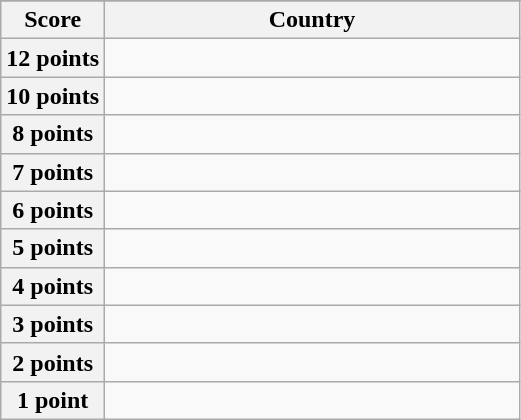<table class="wikitable">
<tr>
</tr>
<tr>
<th scope="col" width="20%">Score</th>
<th scope="col">Country</th>
</tr>
<tr>
<th scope="row">12 points</th>
<td></td>
</tr>
<tr>
<th scope="row">10 points</th>
<td></td>
</tr>
<tr>
<th scope="row">8 points</th>
<td></td>
</tr>
<tr>
<th scope="row">7 points</th>
<td></td>
</tr>
<tr>
<th scope="row">6 points</th>
<td></td>
</tr>
<tr>
<th scope="row">5 points</th>
<td></td>
</tr>
<tr>
<th scope="row">4 points</th>
<td></td>
</tr>
<tr>
<th scope="row">3 points</th>
<td></td>
</tr>
<tr>
<th scope="row">2 points</th>
<td></td>
</tr>
<tr>
<th scope="row">1 point</th>
<td></td>
</tr>
</table>
